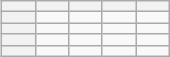<table class="wikitable" align="right" style="text-align:center; margin-left:0.5em;">
<tr>
<th width=15></th>
<th width=15></th>
<th width=15></th>
<th width=15></th>
<th width=15></th>
</tr>
<tr>
<th></th>
<td></td>
<td></td>
<td></td>
<td></td>
</tr>
<tr>
<th></th>
<td></td>
<td></td>
<td></td>
<td></td>
</tr>
<tr>
<th></th>
<td></td>
<td></td>
<td></td>
<td></td>
</tr>
<tr>
<th></th>
<td></td>
<td></td>
<td></td>
<td></td>
</tr>
</table>
